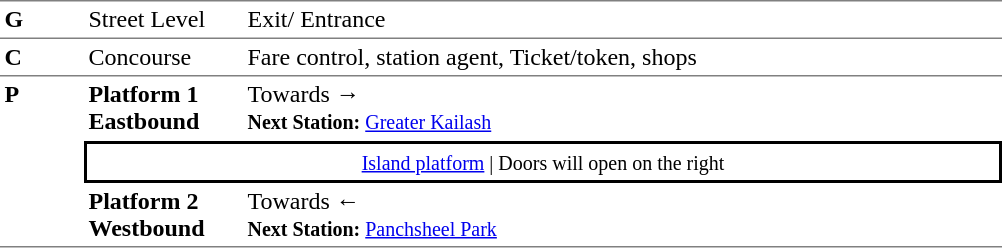<table table border=0 cellspacing=0 cellpadding=3>
<tr>
<td style="border-top:solid 1px grey;border-bottom:solid 1px grey;" width=50 valign=top><strong>G</strong></td>
<td style="border-top:solid 1px grey;border-bottom:solid 1px grey;" width=100 valign=top>Street Level</td>
<td style="border-top:solid 1px grey;border-bottom:solid 1px grey;" width=500 valign=top>Exit/ Entrance</td>
</tr>
<tr>
<td style="border-bottom:solid 1px grey;"><strong>C</strong></td>
<td style="border-bottom:solid 1px grey;">Concourse</td>
<td style="border-bottom:solid 1px grey;">Fare control, station agent, Ticket/token, shops</td>
</tr>
<tr>
<td style="border-bottom:solid 1px grey;" width=50 rowspan=3 valign=top><strong>P</strong></td>
<td style="border-bottom:solid 1px white;" width=100><span><strong>Platform 1</strong><br><strong>Eastbound</strong></span></td>
<td style="border-bottom:solid 1px white;" width=500>Towards → <br><small><strong>Next Station:</strong> <a href='#'>Greater Kailash</a></small></td>
</tr>
<tr>
<td style="border-top:solid 2px black;border-right:solid 2px black;border-left:solid 2px black;border-bottom:solid 2px black;text-align:center;" colspan=2><small><a href='#'>Island platform</a> | Doors will open on the right </small></td>
</tr>
<tr>
<td style="border-bottom:solid 1px grey;" width=100><span><strong>Platform 2</strong><br><strong>Westbound</strong></span></td>
<td style="border-bottom:solid 1px grey;" width="500">Towards ← <br><small><strong>Next Station:</strong> <a href='#'>Panchsheel Park</a></small></td>
</tr>
</table>
